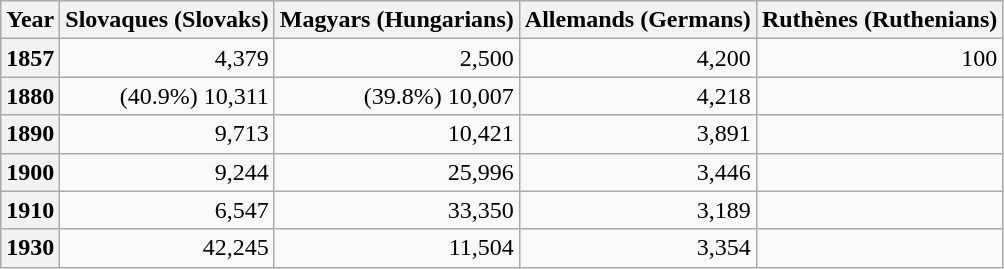<table border="1" class="wikitable">
<tr>
<th>Year</th>
<th>Slovaques (Slovaks)</th>
<th>Magyars (Hungarians)</th>
<th>Allemands (Germans)</th>
<th>Ruthènes (Ruthenians)</th>
</tr>
<tr>
<th>1857</th>
<td align="right">4,379</td>
<td align="right">2,500</td>
<td align="right">4,200</td>
<td align="right">100</td>
</tr>
<tr>
<th>1880</th>
<td align="right">(40.9%) 10,311</td>
<td align="right">(39.8%) 10,007</td>
<td align="right">4,218</td>
<td></td>
</tr>
<tr>
<th>1890</th>
<td align="right">9,713</td>
<td align="right">10,421</td>
<td align="right">3,891</td>
<td></td>
</tr>
<tr>
<th>1900</th>
<td align="right">9,244</td>
<td align="right">25,996</td>
<td align="right">3,446</td>
<td></td>
</tr>
<tr>
<th>1910</th>
<td align="right">6,547</td>
<td align="right">33,350</td>
<td align="right">3,189</td>
<td></td>
</tr>
<tr>
<th>1930</th>
<td align="right">42,245</td>
<td align="right">11,504</td>
<td align="right">3,354</td>
<td></td>
</tr>
</table>
